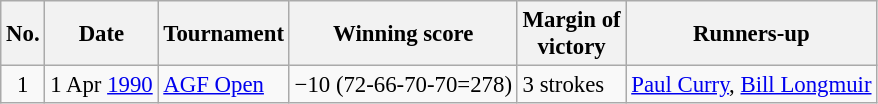<table class="wikitable" style="font-size:95%;">
<tr>
<th>No.</th>
<th>Date</th>
<th>Tournament</th>
<th>Winning score</th>
<th>Margin of<br>victory</th>
<th>Runners-up</th>
</tr>
<tr>
<td align=center>1</td>
<td align=right>1 Apr <a href='#'>1990</a></td>
<td><a href='#'>AGF Open</a></td>
<td>−10 (72-66-70-70=278)</td>
<td>3 strokes</td>
<td> <a href='#'>Paul Curry</a>,  <a href='#'>Bill Longmuir</a></td>
</tr>
</table>
